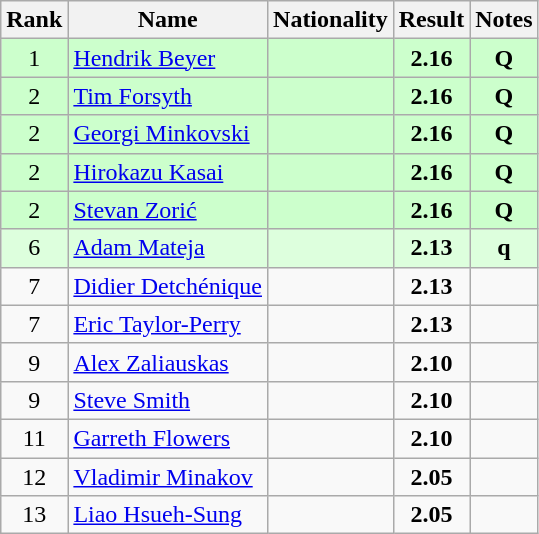<table class="wikitable sortable" style="text-align:center">
<tr>
<th>Rank</th>
<th>Name</th>
<th>Nationality</th>
<th>Result</th>
<th>Notes</th>
</tr>
<tr bgcolor=ccffcc>
<td>1</td>
<td align=left><a href='#'>Hendrik Beyer</a></td>
<td align=left></td>
<td><strong>2.16</strong></td>
<td><strong>Q</strong></td>
</tr>
<tr bgcolor=ccffcc>
<td>2</td>
<td align=left><a href='#'>Tim Forsyth</a></td>
<td align=left></td>
<td><strong>2.16</strong></td>
<td><strong>Q</strong></td>
</tr>
<tr bgcolor=ccffcc>
<td>2</td>
<td align=left><a href='#'>Georgi Minkovski</a></td>
<td align=left></td>
<td><strong>2.16</strong></td>
<td><strong>Q</strong></td>
</tr>
<tr bgcolor=ccffcc>
<td>2</td>
<td align=left><a href='#'>Hirokazu Kasai</a></td>
<td align=left></td>
<td><strong>2.16</strong></td>
<td><strong>Q</strong></td>
</tr>
<tr bgcolor=ccffcc>
<td>2</td>
<td align=left><a href='#'>Stevan Zorić</a></td>
<td align=left></td>
<td><strong>2.16</strong></td>
<td><strong>Q</strong></td>
</tr>
<tr bgcolor=ddffdd>
<td>6</td>
<td align=left><a href='#'>Adam Mateja</a></td>
<td align=left></td>
<td><strong>2.13</strong></td>
<td><strong>q</strong></td>
</tr>
<tr>
<td>7</td>
<td align=left><a href='#'>Didier Detchénique</a></td>
<td align=left></td>
<td><strong>2.13</strong></td>
<td></td>
</tr>
<tr>
<td>7</td>
<td align=left><a href='#'>Eric Taylor-Perry</a></td>
<td align=left></td>
<td><strong>2.13</strong></td>
<td></td>
</tr>
<tr>
<td>9</td>
<td align=left><a href='#'>Alex Zaliauskas</a></td>
<td align=left></td>
<td><strong>2.10</strong></td>
<td></td>
</tr>
<tr>
<td>9</td>
<td align=left><a href='#'>Steve Smith</a></td>
<td align=left></td>
<td><strong>2.10</strong></td>
<td></td>
</tr>
<tr>
<td>11</td>
<td align=left><a href='#'>Garreth Flowers</a></td>
<td align=left></td>
<td><strong>2.10</strong></td>
<td></td>
</tr>
<tr>
<td>12</td>
<td align=left><a href='#'>Vladimir Minakov</a></td>
<td align=left></td>
<td><strong>2.05</strong></td>
<td></td>
</tr>
<tr>
<td>13</td>
<td align=left><a href='#'>Liao Hsueh-Sung</a></td>
<td align=left></td>
<td><strong>2.05</strong></td>
<td></td>
</tr>
</table>
